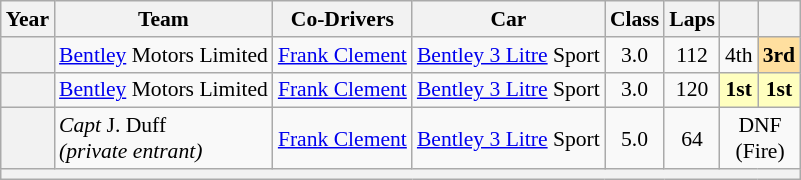<table class="wikitable" style="text-align:center; font-size:90%">
<tr>
<th>Year</th>
<th>Team</th>
<th>Co-Drivers</th>
<th>Car</th>
<th>Class</th>
<th>Laps</th>
<th></th>
<th></th>
</tr>
<tr>
<th></th>
<td align=left> <a href='#'>Bentley</a> Motors Limited</td>
<td align=left> <a href='#'>Frank Clement</a></td>
<td align=left><a href='#'>Bentley 3 Litre</a> Sport</td>
<td>3.0</td>
<td>112</td>
<td>4th</td>
<td style="background:#ffdf9f;"><strong>3rd</strong></td>
</tr>
<tr>
<th></th>
<td align=left> <a href='#'>Bentley</a> Motors Limited</td>
<td align=left> <a href='#'>Frank Clement</a></td>
<td align=left><a href='#'>Bentley 3 Litre</a> Sport</td>
<td>3.0</td>
<td>120</td>
<td style="background:#ffffbf;"><strong>1st</strong></td>
<td style="background:#ffffbf;"><strong>1st</strong></td>
</tr>
<tr>
<th></th>
<td align=left> <em>Capt</em> J. Duff<br><em>(private entrant)</em></td>
<td align=left> <a href='#'>Frank Clement</a></td>
<td align=left><a href='#'>Bentley 3 Litre</a> Sport</td>
<td>5.0</td>
<td>64</td>
<td colspan=2>DNF<br>(Fire)</td>
</tr>
<tr>
<th colspan="8"></th>
</tr>
</table>
